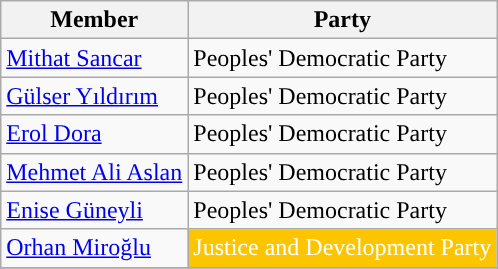<table class="wikitable">
<tr>
<th>Member</th>
<th>Party</th>
</tr>
<tr>
<td><a href='#'>Mithat Sancar</a></td>
<td style="background:">Peoples' Democratic Party</td>
</tr>
<tr>
<td><a href='#'>Gülser Yıldırım</a></td>
<td style="background:">Peoples' Democratic Party</td>
</tr>
<tr>
<td><a href='#'>Erol Dora</a></td>
<td style="background:">Peoples' Democratic Party</td>
</tr>
<tr>
<td><a href='#'>Mehmet Ali Aslan</a></td>
<td style="background:">Peoples' Democratic Party</td>
</tr>
<tr>
<td><a href='#'>Enise Güneyli</a></td>
<td style="background:">Peoples' Democratic Party</td>
</tr>
<tr>
<td><a href='#'>Orhan Miroğlu</a></td>
<td style="background:#FDC400; color:white">Justice and Development Party</td>
</tr>
<tr>
</tr>
</table>
